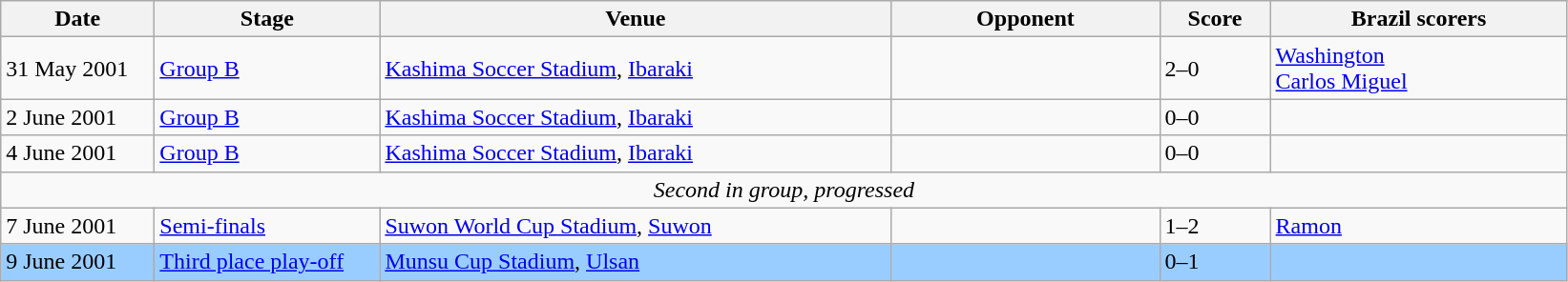<table class="wikitable">
<tr>
<th width=100px>Date</th>
<th width=150px>Stage</th>
<th width=350px>Venue</th>
<th width=180px>Opponent</th>
<th width=70px>Score</th>
<th width=200px>Brazil scorers</th>
</tr>
<tr>
<td>31 May 2001</td>
<td><a href='#'>Group B</a></td>
<td><a href='#'>Kashima Soccer Stadium</a>, <a href='#'>Ibaraki</a></td>
<td></td>
<td>2–0</td>
<td><a href='#'>Washington</a>  <br> <a href='#'>Carlos Miguel</a> </td>
</tr>
<tr>
<td>2 June 2001</td>
<td><a href='#'>Group B</a></td>
<td><a href='#'>Kashima Soccer Stadium</a>, <a href='#'>Ibaraki</a></td>
<td></td>
<td>0–0</td>
<td></td>
</tr>
<tr>
<td>4 June 2001</td>
<td><a href='#'>Group B</a></td>
<td><a href='#'>Kashima Soccer Stadium</a>, <a href='#'>Ibaraki</a></td>
<td></td>
<td>0–0</td>
<td></td>
</tr>
<tr>
<td colspan="6" style="text-align:center;"><em>Second in group, progressed</em></td>
</tr>
<tr>
<td>7 June 2001</td>
<td><a href='#'>Semi-finals</a></td>
<td><a href='#'>Suwon World Cup Stadium</a>, <a href='#'>Suwon</a></td>
<td></td>
<td>1–2</td>
<td><a href='#'>Ramon</a> </td>
</tr>
<tr style="background:#9acdff;">
<td>9 June 2001</td>
<td><a href='#'>Third place play-off</a></td>
<td><a href='#'>Munsu Cup Stadium</a>, <a href='#'>Ulsan</a></td>
<td></td>
<td>0–1</td>
<td></td>
</tr>
</table>
